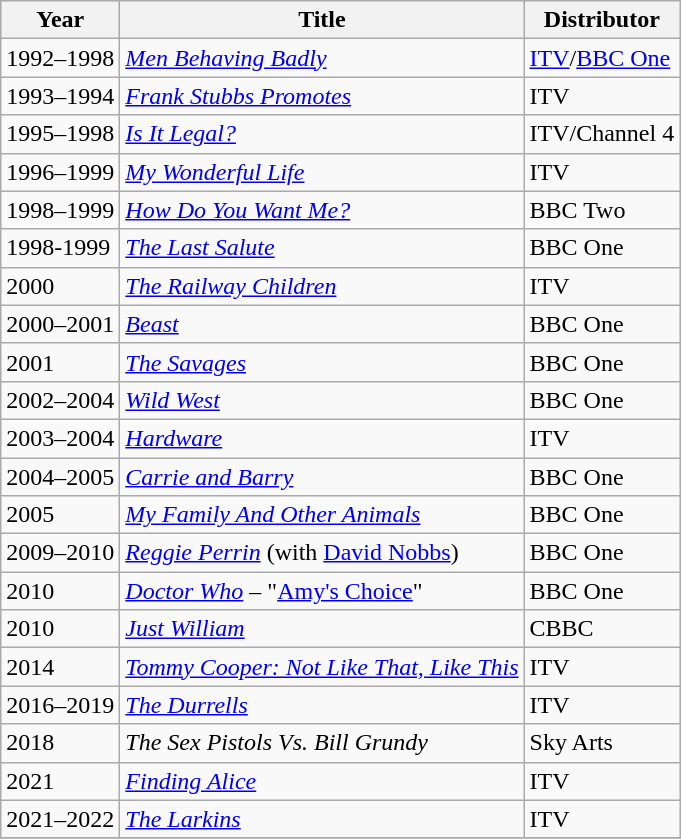<table class="wikitable">
<tr>
<th>Year</th>
<th>Title</th>
<th>Distributor</th>
</tr>
<tr>
<td>1992–1998</td>
<td><em><a href='#'>Men Behaving Badly</a></em></td>
<td><a href='#'>ITV</a>/<a href='#'>BBC One</a></td>
</tr>
<tr>
<td>1993–1994</td>
<td><em><a href='#'>Frank Stubbs Promotes</a></em></td>
<td>ITV</td>
</tr>
<tr>
<td>1995–1998</td>
<td><em><a href='#'>Is It Legal?</a></em></td>
<td>ITV/Channel 4</td>
</tr>
<tr>
<td>1996–1999</td>
<td><em><a href='#'>My Wonderful Life</a></em></td>
<td>ITV</td>
</tr>
<tr>
<td>1998–1999</td>
<td><em><a href='#'>How Do You Want Me?</a></em></td>
<td>BBC Two</td>
</tr>
<tr>
<td>1998-1999</td>
<td><em><a href='#'>The Last Salute</a></em></td>
<td>BBC One</td>
</tr>
<tr>
<td>2000</td>
<td><em><a href='#'>The Railway Children</a></em></td>
<td>ITV</td>
</tr>
<tr>
<td>2000–2001</td>
<td><em><a href='#'>Beast</a></em></td>
<td>BBC One</td>
</tr>
<tr>
<td>2001</td>
<td><em><a href='#'>The Savages</a></em></td>
<td>BBC One</td>
</tr>
<tr>
<td>2002–2004</td>
<td><em><a href='#'>Wild West</a></em></td>
<td>BBC One</td>
</tr>
<tr>
<td>2003–2004</td>
<td><em><a href='#'>Hardware</a></em></td>
<td>ITV</td>
</tr>
<tr>
<td>2004–2005</td>
<td><em><a href='#'>Carrie and Barry</a></em></td>
<td>BBC One</td>
</tr>
<tr>
<td>2005</td>
<td><em><a href='#'>My Family And Other Animals</a></em></td>
<td>BBC One</td>
</tr>
<tr>
<td>2009–2010</td>
<td><em><a href='#'>Reggie Perrin</a></em> (with <a href='#'>David Nobbs</a>)</td>
<td>BBC One</td>
</tr>
<tr>
<td>2010</td>
<td><em><a href='#'>Doctor Who</a></em> – "<a href='#'>Amy's Choice</a>"</td>
<td>BBC One</td>
</tr>
<tr>
<td>2010</td>
<td><em><a href='#'>Just William</a></em></td>
<td>CBBC</td>
</tr>
<tr>
<td>2014</td>
<td><em><a href='#'>Tommy Cooper: Not Like That, Like This</a></em></td>
<td>ITV</td>
</tr>
<tr>
<td>2016–2019</td>
<td><em><a href='#'>The Durrells</a></em></td>
<td>ITV</td>
</tr>
<tr>
<td>2018</td>
<td><em>The Sex Pistols Vs. Bill Grundy</em></td>
<td>Sky Arts</td>
</tr>
<tr>
<td>2021</td>
<td><em><a href='#'>Finding Alice</a></em></td>
<td>ITV</td>
</tr>
<tr>
<td>2021–2022</td>
<td><em><a href='#'>The Larkins</a></em></td>
<td>ITV</td>
</tr>
<tr>
</tr>
</table>
